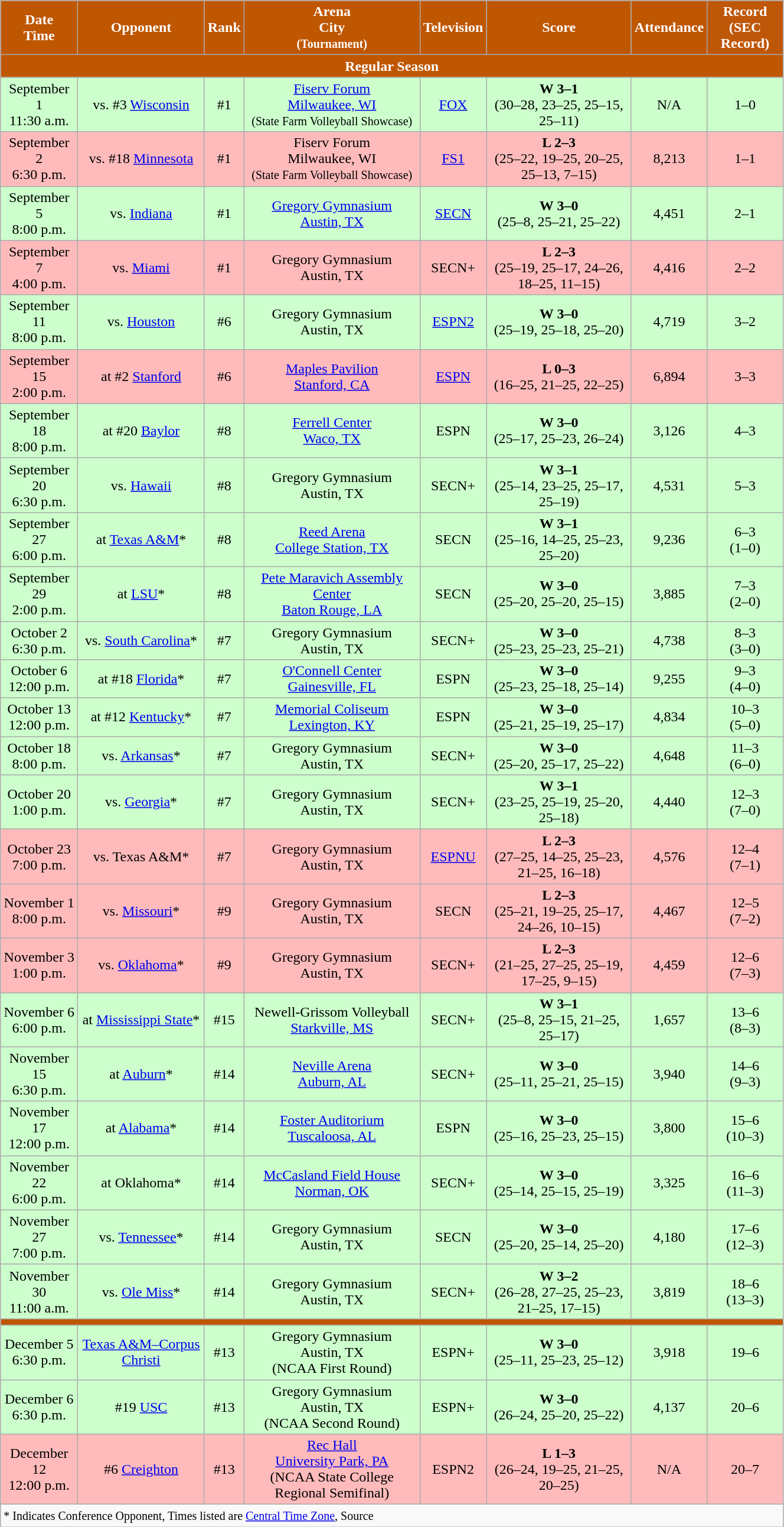<table class="wikitable" style="width:70%">
<tr>
<th style="background:#bf5700; color:#FFFFFF;" scope="col">Date<br>Time</th>
<th style="background:#bf5700; color:#FFFFFF;" scope="col">Opponent</th>
<th style="background:#bf5700; color:#FFFFFF;" scope="col">Rank</th>
<th style="background:#bf5700; color:#FFFFFF;" scope="col">Arena<br>City<br><small>(Tournament)</small></th>
<th style="background:#bf5700; color:#FFFFFF;" scope="col">Television</th>
<th style="background:#bf5700; color:#FFFFFF;" scope="col">Score</th>
<th style="background:#bf5700; color:#FFFFFF;" scope="col">Attendance</th>
<th style="background:#bf5709; color:#FFFFFF;" scope="col">Record<br>(SEC Record)</th>
</tr>
<tr align="center" style="background:#bf5700; color:#FFFFFF;">
<td colspan="8"><strong>Regular Season</strong></td>
</tr>
<tr align="center" bgcolor=ccffcc>
<td>September 1<br>11:30 a.m.</td>
<td>vs. #3 <a href='#'>Wisconsin</a></td>
<td>#1</td>
<td><a href='#'>Fiserv Forum</a><br><a href='#'>Milwaukee, WI</a><br><small>(State Farm Volleyball Showcase)</small></td>
<td><a href='#'>FOX</a></td>
<td><strong>W 3–1</strong><br>(30–28, 23–25, 25–15, 25–11)</td>
<td>N/A</td>
<td>1–0</td>
</tr>
<tr align="center" bgcolor=ffbbbb>
<td>September 2<br>6:30 p.m.</td>
<td>vs. #18 <a href='#'>Minnesota</a></td>
<td>#1</td>
<td>Fiserv Forum<br>Milwaukee, WI<br><small>(State Farm Volleyball Showcase)</small></td>
<td><a href='#'>FS1</a></td>
<td><strong>L 2–3</strong><br>(25–22, 19–25, 20–25, 25–13, 7–15)</td>
<td>8,213</td>
<td>1–1</td>
</tr>
<tr align="center" bgcolor=ccffcc>
<td>September 5<br>8:00 p.m.</td>
<td>vs. <a href='#'>Indiana</a></td>
<td>#1</td>
<td><a href='#'>Gregory Gymnasium</a><br><a href='#'>Austin, TX</a></td>
<td><a href='#'>SECN</a></td>
<td><strong>W 3–0</strong><br>(25–8, 25–21, 25–22)</td>
<td>4,451</td>
<td>2–1</td>
</tr>
<tr align="center" bgcolor=ffbbbb>
<td>September 7<br>4:00 p.m.</td>
<td>vs. <a href='#'>Miami</a></td>
<td>#1</td>
<td>Gregory Gymnasium<br>Austin, TX</td>
<td>SECN+</td>
<td><strong>L 2–3</strong><br>(25–19, 25–17, 24–26, 18–25, 11–15)</td>
<td>4,416</td>
<td>2–2</td>
</tr>
<tr align="center" bgcolor=ccffcc>
<td>September 11<br>8:00 p.m.</td>
<td>vs. <a href='#'>Houston</a></td>
<td>#6</td>
<td>Gregory Gymnasium<br>Austin, TX</td>
<td><a href='#'>ESPN2</a></td>
<td><strong>W 3–0</strong><br>(25–19, 25–18, 25–20)</td>
<td>4,719</td>
<td>3–2</td>
</tr>
<tr align="center" bgcolor=ffbbbb>
<td>September 15<br>2:00 p.m.</td>
<td>at #2 <a href='#'>Stanford</a></td>
<td>#6</td>
<td><a href='#'>Maples Pavilion</a><br><a href='#'>Stanford, CA</a></td>
<td><a href='#'>ESPN</a></td>
<td><strong>L 0–3</strong><br>(16–25, 21–25, 22–25)</td>
<td>6,894</td>
<td>3–3</td>
</tr>
<tr align="center" bgcolor=ccffcc>
<td>September 18<br>8:00 p.m.</td>
<td>at #20 <a href='#'>Baylor</a></td>
<td>#8</td>
<td><a href='#'>Ferrell Center</a><br><a href='#'>Waco, TX</a></td>
<td>ESPN</td>
<td><strong>W 3–0</strong><br>(25–17, 25–23, 26–24)</td>
<td>3,126</td>
<td>4–3</td>
</tr>
<tr align="center" bgcolor=ccffcc>
<td>September 20<br>6:30 p.m.</td>
<td>vs. <a href='#'>Hawaii</a></td>
<td>#8</td>
<td>Gregory Gymnasium<br>Austin, TX</td>
<td>SECN+</td>
<td><strong>W 3–1</strong><br>(25–14, 23–25, 25–17, 25–19)</td>
<td>4,531</td>
<td>5–3</td>
</tr>
<tr align="center" bgcolor=ccffcc>
<td>September 27<br>6:00 p.m.</td>
<td>at <a href='#'>Texas A&M</a>*</td>
<td>#8</td>
<td><a href='#'>Reed Arena</a><br><a href='#'>College Station, TX</a></td>
<td>SECN</td>
<td><strong>W 3–1</strong><br>(25–16, 14–25, 25–23, 25–20)</td>
<td>9,236</td>
<td>6–3<br>(1–0)</td>
</tr>
<tr align="center" bgcolor=ccffcc>
<td>September 29<br>2:00 p.m.</td>
<td>at <a href='#'>LSU</a>*</td>
<td>#8</td>
<td><a href='#'>Pete Maravich Assembly Center</a><br><a href='#'>Baton Rouge, LA</a></td>
<td>SECN</td>
<td><strong>W 3–0</strong><br>(25–20, 25–20, 25–15)</td>
<td>3,885</td>
<td>7–3<br>(2–0)</td>
</tr>
<tr align="center" bgcolor=ccffcc>
<td>October 2<br>6:30 p.m.</td>
<td>vs. <a href='#'>South Carolina</a>*</td>
<td>#7</td>
<td>Gregory Gymnasium<br>Austin, TX</td>
<td>SECN+</td>
<td><strong>W 3–0</strong><br>(25–23, 25–23, 25–21)</td>
<td>4,738</td>
<td>8–3<br>(3–0)</td>
</tr>
<tr align="center" bgcolor=ccffcc>
<td>October 6<br>12:00 p.m.</td>
<td>at #18 <a href='#'>Florida</a>*</td>
<td>#7</td>
<td><a href='#'>O'Connell Center</a><br><a href='#'>Gainesville, FL</a></td>
<td>ESPN</td>
<td><strong>W 3–0</strong><br>(25–23, 25–18, 25–14)</td>
<td>9,255</td>
<td>9–3<br>(4–0)</td>
</tr>
<tr align="center" bgcolor=ccffcc>
<td>October 13<br>12:00 p.m.</td>
<td>at #12 <a href='#'>Kentucky</a>*</td>
<td>#7</td>
<td><a href='#'>Memorial Coliseum</a><br><a href='#'>Lexington, KY</a></td>
<td>ESPN</td>
<td><strong>W 3–0</strong><br>(25–21, 25–19, 25–17)</td>
<td>4,834</td>
<td>10–3<br>(5–0)</td>
</tr>
<tr align="center" bgcolor=ccffcc>
<td>October 18<br>8:00 p.m.</td>
<td>vs. <a href='#'>Arkansas</a>*</td>
<td>#7</td>
<td>Gregory Gymnasium<br>Austin, TX</td>
<td>SECN+</td>
<td><strong>W 3–0</strong><br>(25–20, 25–17, 25–22)</td>
<td>4,648</td>
<td>11–3<br>(6–0)</td>
</tr>
<tr align="center" bgcolor=ccffcc>
<td>October 20<br>1:00 p.m.</td>
<td>vs. <a href='#'>Georgia</a>*</td>
<td>#7</td>
<td>Gregory Gymnasium<br>Austin, TX</td>
<td>SECN+</td>
<td><strong>W 3–1</strong><br>(23–25, 25–19, 25–20, 25–18)</td>
<td>4,440</td>
<td>12–3<br>(7–0)</td>
</tr>
<tr align="center" bgcolor=ffbbbb>
<td>October 23<br>7:00 p.m.</td>
<td>vs. Texas A&M*</td>
<td>#7</td>
<td>Gregory Gymnasium<br>Austin, TX</td>
<td><a href='#'>ESPNU</a></td>
<td><strong>L 2–3</strong><br>(27–25, 14–25, 25–23, 21–25, 16–18)</td>
<td>4,576</td>
<td>12–4<br>(7–1)</td>
</tr>
<tr align="center" bgcolor=ffbbbb>
<td>November 1<br>8:00 p.m.</td>
<td>vs. <a href='#'>Missouri</a>*</td>
<td>#9</td>
<td>Gregory Gymnasium<br>Austin, TX</td>
<td>SECN</td>
<td><strong>L 2–3</strong><br>(25–21, 19–25, 25–17, 24–26, 10–15)</td>
<td>4,467</td>
<td>12–5<br>(7–2)</td>
</tr>
<tr align="center" bgcolor=ffbbbb>
<td>November 3<br>1:00 p.m.</td>
<td>vs. <a href='#'>Oklahoma</a>*</td>
<td>#9</td>
<td>Gregory Gymnasium<br>Austin, TX</td>
<td>SECN+</td>
<td><strong>L 2–3</strong><br>(21–25, 27–25, 25–19, 17–25, 9–15)</td>
<td>4,459</td>
<td>12–6<br>(7–3)</td>
</tr>
<tr align="center" bgcolor=ccffcc>
<td>November 6<br>6:00 p.m.</td>
<td>at <a href='#'>Mississippi State</a>*</td>
<td>#15</td>
<td>Newell-Grissom Volleyball<br><a href='#'>Starkville, MS</a></td>
<td>SECN+</td>
<td><strong>W 3–1</strong><br>(25–8, 25–15, 21–25, 25–17)</td>
<td>1,657</td>
<td>13–6<br>(8–3)</td>
</tr>
<tr align="center" bgcolor=ccffcc>
<td>November 15<br>6:30 p.m.</td>
<td>at <a href='#'>Auburn</a>*</td>
<td>#14</td>
<td><a href='#'>Neville Arena</a><br><a href='#'>Auburn, AL</a></td>
<td>SECN+</td>
<td><strong>W 3–0</strong><br>(25–11, 25–21, 25–15)</td>
<td>3,940</td>
<td>14–6<br>(9–3)</td>
</tr>
<tr align="center" bgcolor=ccffcc>
<td>November 17<br>12:00 p.m.</td>
<td>at <a href='#'>Alabama</a>*</td>
<td>#14</td>
<td><a href='#'>Foster Auditorium</a><br><a href='#'>Tuscaloosa, AL</a></td>
<td>ESPN</td>
<td><strong>W 3–0</strong><br>(25–16, 25–23, 25–15)</td>
<td>3,800</td>
<td>15–6<br>(10–3)</td>
</tr>
<tr align="center" bgcolor=ccffcc>
<td>November 22<br>6:00 p.m.</td>
<td>at Oklahoma*</td>
<td>#14</td>
<td><a href='#'>McCasland Field House</a><br><a href='#'>Norman, OK</a></td>
<td>SECN+</td>
<td><strong>W 3–0</strong><br>(25–14, 25–15, 25–19)</td>
<td>3,325</td>
<td>16–6<br>(11–3)</td>
</tr>
<tr align="center" bgcolor=ccffcc>
<td>November 27<br>7:00 p.m.</td>
<td>vs. <a href='#'>Tennessee</a>*</td>
<td>#14</td>
<td>Gregory Gymnasium<br>Austin, TX</td>
<td>SECN</td>
<td><strong>W 3–0</strong><br>(25–20, 25–14, 25–20)</td>
<td>4,180</td>
<td>17–6<br>(12–3)</td>
</tr>
<tr align="center" bgcolor=ccffcc>
<td>November 30<br>11:00 a.m.</td>
<td>vs. <a href='#'>Ole Miss</a>*</td>
<td>#14</td>
<td>Gregory Gymnasium<br>Austin, TX</td>
<td>SECN+</td>
<td><strong>W 3–2</strong><br>(26–28, 27–25, 25–23, 21–25, 17–15)</td>
<td>3,819</td>
<td>18–6<br>(13–3)</td>
</tr>
<tr align="center" bgcolor="#bf5700">
<td colspan="8"><strong><a href='#'></a></strong></td>
</tr>
<tr align="center" bgcolor=ccffcc>
<td>December 5<br>6:30 p.m.</td>
<td><a href='#'>Texas A&M–Corpus Christi</a></td>
<td>#13</td>
<td>Gregory Gymnasium<br>Austin, TX<br>(NCAA First Round)</td>
<td>ESPN+</td>
<td><strong>W 3–0</strong><br>(25–11, 25–23, 25–12)</td>
<td>3,918</td>
<td>19–6</td>
</tr>
<tr align="center" bgcolor=ccffcc>
<td>December 6<br>6:30 p.m.</td>
<td>#19 <a href='#'>USC</a></td>
<td>#13</td>
<td>Gregory Gymnasium<br>Austin, TX<br>(NCAA Second Round)</td>
<td>ESPN+</td>
<td><strong>W 3–0</strong><br>(26–24, 25–20, 25–22)</td>
<td>4,137</td>
<td>20–6</td>
</tr>
<tr align="center" bgcolor=ffbbbb>
<td>December 12<br>12:00 p.m.</td>
<td>#6 <a href='#'>Creighton</a></td>
<td>#13</td>
<td><a href='#'>Rec Hall</a><br><a href='#'>University Park, PA</a><br>(NCAA State College Regional Semifinal)</td>
<td>ESPN2</td>
<td><strong>L 1–3</strong><br>(26–24, 19–25, 21–25, 20–25)</td>
<td>N/A</td>
<td>20–7</td>
</tr>
<tr>
<td colspan="8"><small> * Indicates Conference Opponent, Times listed are <a href='#'>Central Time Zone</a>, Source</small></td>
</tr>
</table>
